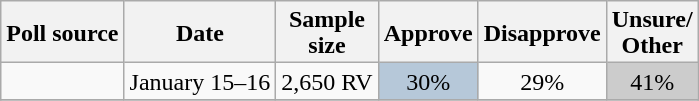<table class="wikitable sortable collapsible" style="text-align:center;line-height:17px">
<tr>
<th>Poll source</th>
<th>Date</th>
<th>Sample<br>size</th>
<th>Approve</th>
<th>Disapprove</th>
<th>Unsure/<br>Other</th>
</tr>
<tr>
<td></td>
<td>January 15–16</td>
<td>2,650 RV</td>
<td style="background:#B6C8D9;">30%</td>
<td>29%</td>
<td style="background:#cccccc;">41%</td>
</tr>
<tr>
</tr>
</table>
